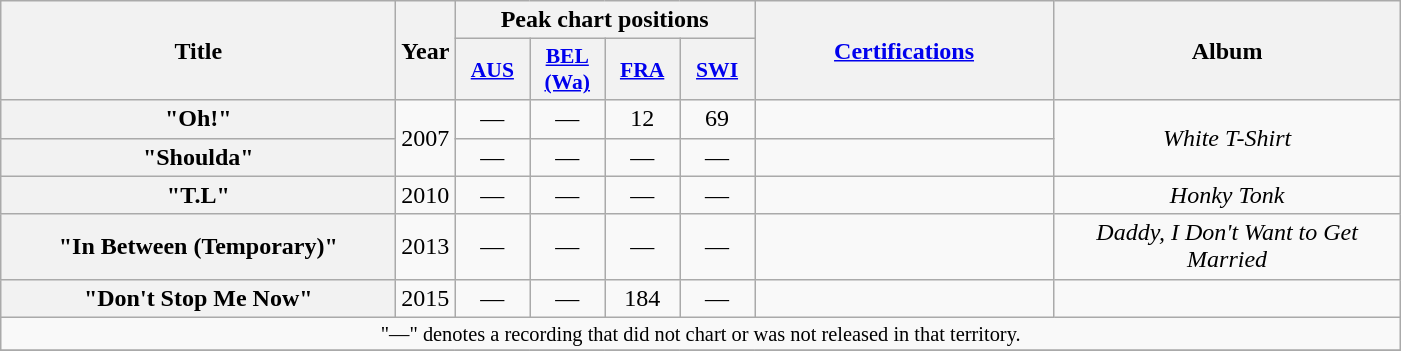<table class="wikitable plainrowheaders" style="text-align:center;" border="1">
<tr>
<th scope="col" rowspan="2" style="width:16em;">Title</th>
<th scope="col" rowspan="2" style="width:1em;">Year</th>
<th scope="col" colspan="4">Peak chart positions</th>
<th scope="col" rowspan="2" style="width:12em;"><a href='#'>Certifications</a></th>
<th scope="col" rowspan="2" style="width:14em;">Album</th>
</tr>
<tr>
<th scope="col" style="width:3em;font-size:90%;"><a href='#'>AUS</a><br></th>
<th scope="col" style="width:3em;font-size:90%;"><a href='#'>BEL<br>(Wa)</a><br></th>
<th scope="col" style="width:3em;font-size:90%;"><a href='#'>FRA</a><br></th>
<th scope="col" style="width:3em;font-size:90%;"><a href='#'>SWI</a><br></th>
</tr>
<tr>
<th scope="row">"Oh!"</th>
<td rowspan="2">2007</td>
<td>—</td>
<td>—</td>
<td>12</td>
<td>69</td>
<td></td>
<td rowspan="2"><em>White T-Shirt</em></td>
</tr>
<tr>
<th scope="row">"Shoulda"</th>
<td>—</td>
<td>—</td>
<td>—</td>
<td>—</td>
<td></td>
</tr>
<tr>
<th scope="row">"T.L"</th>
<td>2010</td>
<td>—</td>
<td>—</td>
<td>—</td>
<td>—</td>
<td></td>
<td><em>Honky Tonk</em></td>
</tr>
<tr>
<th scope="row">"In Between (Temporary)"</th>
<td>2013</td>
<td>—</td>
<td>—</td>
<td>—</td>
<td>—</td>
<td></td>
<td><em>Daddy, I Don't Want to Get Married</em></td>
</tr>
<tr>
<th scope="row">"Don't Stop Me Now"</th>
<td>2015</td>
<td>—</td>
<td>—</td>
<td>184</td>
<td>—</td>
<td></td>
<td></td>
</tr>
<tr>
<td colspan="8" style="font-size:85%">"—" denotes a recording that did not chart or was not released in that territory.</td>
</tr>
<tr>
</tr>
</table>
